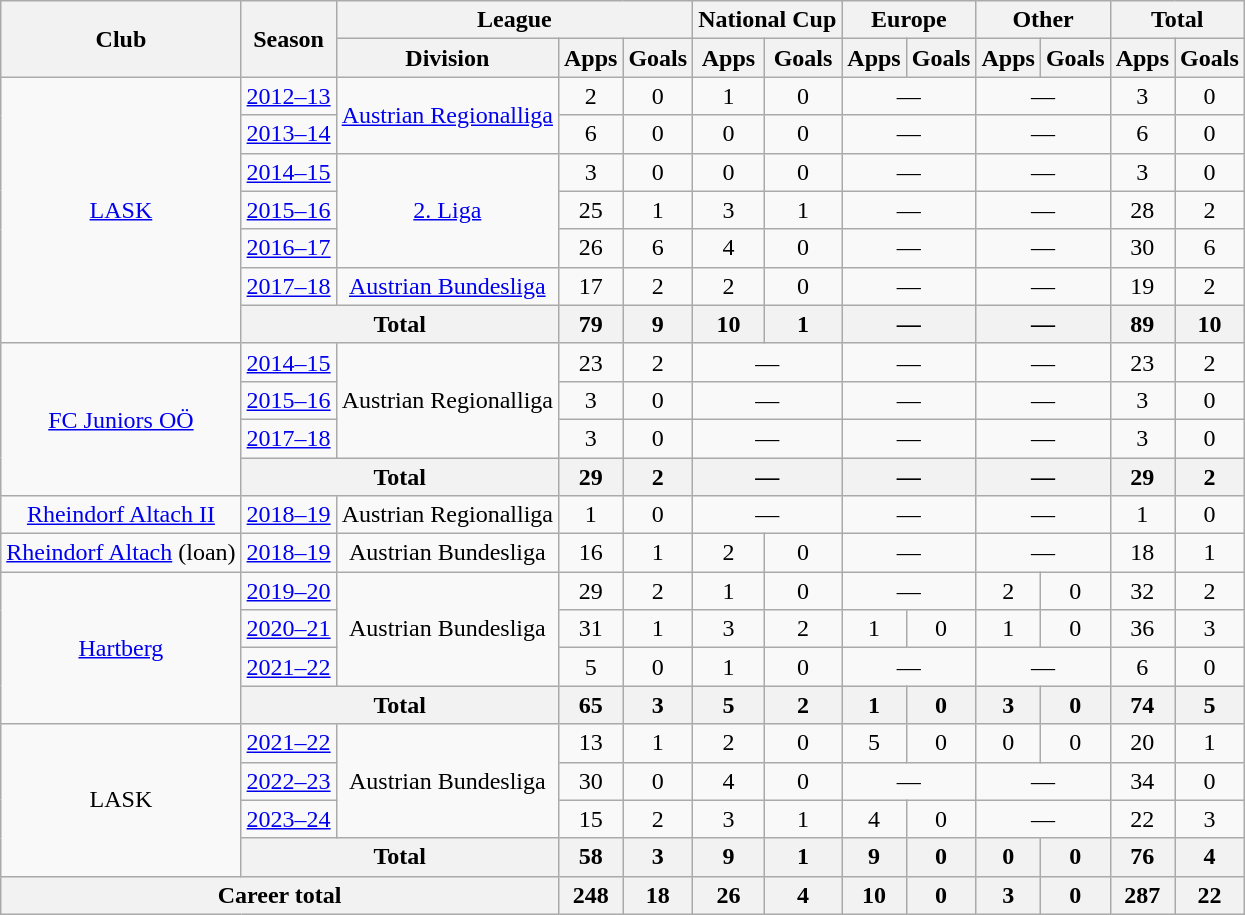<table class="wikitable" style="text-align:center">
<tr>
<th rowspan="2">Club</th>
<th rowspan="2">Season</th>
<th colspan="3">League</th>
<th colspan="2">National Cup</th>
<th colspan="2">Europe</th>
<th colspan="2">Other</th>
<th colspan="2">Total</th>
</tr>
<tr>
<th>Division</th>
<th>Apps</th>
<th>Goals</th>
<th>Apps</th>
<th>Goals</th>
<th>Apps</th>
<th>Goals</th>
<th>Apps</th>
<th>Goals</th>
<th>Apps</th>
<th>Goals</th>
</tr>
<tr>
<td rowspan="7"><a href='#'>LASK</a></td>
<td><a href='#'>2012–13</a></td>
<td rowspan="2"><a href='#'>Austrian Regionalliga</a></td>
<td>2</td>
<td>0</td>
<td>1</td>
<td>0</td>
<td colspan="2">—</td>
<td colspan="2">—</td>
<td>3</td>
<td>0</td>
</tr>
<tr>
<td><a href='#'>2013–14</a></td>
<td>6</td>
<td>0</td>
<td>0</td>
<td>0</td>
<td colspan="2">—</td>
<td colspan="2">—</td>
<td>6</td>
<td>0</td>
</tr>
<tr>
<td><a href='#'>2014–15</a></td>
<td rowspan="3"><a href='#'>2. Liga</a></td>
<td>3</td>
<td>0</td>
<td>0</td>
<td>0</td>
<td colspan="2">—</td>
<td colspan="2">—</td>
<td>3</td>
<td>0</td>
</tr>
<tr>
<td><a href='#'>2015–16</a></td>
<td>25</td>
<td>1</td>
<td>3</td>
<td>1</td>
<td colspan="2">—</td>
<td colspan="2">—</td>
<td>28</td>
<td>2</td>
</tr>
<tr>
<td><a href='#'>2016–17</a></td>
<td>26</td>
<td>6</td>
<td>4</td>
<td>0</td>
<td colspan="2">—</td>
<td colspan="2">—</td>
<td>30</td>
<td>6</td>
</tr>
<tr>
<td><a href='#'>2017–18</a></td>
<td><a href='#'>Austrian Bundesliga</a></td>
<td>17</td>
<td>2</td>
<td>2</td>
<td>0</td>
<td colspan="2">—</td>
<td colspan="2">—</td>
<td>19</td>
<td>2</td>
</tr>
<tr>
<th colspan="2">Total</th>
<th>79</th>
<th>9</th>
<th>10</th>
<th>1</th>
<th colspan="2">—</th>
<th colspan="2">—</th>
<th>89</th>
<th>10</th>
</tr>
<tr>
<td rowspan="4"><a href='#'>FC Juniors OÖ</a></td>
<td><a href='#'>2014–15</a></td>
<td rowspan="3">Austrian Regionalliga</td>
<td>23</td>
<td>2</td>
<td colspan="2">—</td>
<td colspan="2">—</td>
<td colspan="2">—</td>
<td>23</td>
<td>2</td>
</tr>
<tr>
<td><a href='#'>2015–16</a></td>
<td>3</td>
<td>0</td>
<td colspan="2">—</td>
<td colspan="2">—</td>
<td colspan="2">—</td>
<td>3</td>
<td>0</td>
</tr>
<tr>
<td><a href='#'>2017–18</a></td>
<td>3</td>
<td>0</td>
<td colspan="2">—</td>
<td colspan="2">—</td>
<td colspan="2">—</td>
<td>3</td>
<td>0</td>
</tr>
<tr>
<th colspan="2">Total</th>
<th>29</th>
<th>2</th>
<th colspan="2">—</th>
<th colspan="2">—</th>
<th colspan="2">—</th>
<th>29</th>
<th>2</th>
</tr>
<tr>
<td><a href='#'>Rheindorf Altach II</a></td>
<td><a href='#'>2018–19</a></td>
<td>Austrian Regionalliga</td>
<td>1</td>
<td>0</td>
<td colspan="2">—</td>
<td colspan="2">—</td>
<td colspan="2">—</td>
<td>1</td>
<td>0</td>
</tr>
<tr>
<td><a href='#'>Rheindorf Altach</a> (loan)</td>
<td><a href='#'>2018–19</a></td>
<td>Austrian Bundesliga</td>
<td>16</td>
<td>1</td>
<td>2</td>
<td>0</td>
<td colspan="2">—</td>
<td colspan="2">—</td>
<td>18</td>
<td>1</td>
</tr>
<tr>
<td rowspan="4"><a href='#'>Hartberg</a></td>
<td><a href='#'>2019–20</a></td>
<td rowspan="3">Austrian Bundesliga</td>
<td>29</td>
<td>2</td>
<td>1</td>
<td>0</td>
<td colspan="2">—</td>
<td>2</td>
<td>0</td>
<td>32</td>
<td>2</td>
</tr>
<tr>
<td><a href='#'>2020–21</a></td>
<td>31</td>
<td>1</td>
<td>3</td>
<td>2</td>
<td>1</td>
<td>0</td>
<td>1</td>
<td>0</td>
<td>36</td>
<td>3</td>
</tr>
<tr>
<td><a href='#'>2021–22</a></td>
<td>5</td>
<td>0</td>
<td>1</td>
<td>0</td>
<td colspan="2">—</td>
<td colspan="2">—</td>
<td>6</td>
<td>0</td>
</tr>
<tr>
<th colspan="2">Total</th>
<th>65</th>
<th>3</th>
<th>5</th>
<th>2</th>
<th>1</th>
<th>0</th>
<th>3</th>
<th>0</th>
<th>74</th>
<th>5</th>
</tr>
<tr>
<td rowspan="4">LASK</td>
<td><a href='#'>2021–22</a></td>
<td rowspan="3">Austrian Bundesliga</td>
<td>13</td>
<td>1</td>
<td>2</td>
<td>0</td>
<td>5</td>
<td>0</td>
<td>0</td>
<td>0</td>
<td>20</td>
<td>1</td>
</tr>
<tr>
<td><a href='#'>2022–23</a></td>
<td>30</td>
<td>0</td>
<td>4</td>
<td>0</td>
<td colspan="2">—</td>
<td colspan="2">—</td>
<td>34</td>
<td>0</td>
</tr>
<tr>
<td><a href='#'>2023–24</a></td>
<td>15</td>
<td>2</td>
<td>3</td>
<td>1</td>
<td>4</td>
<td>0</td>
<td colspan="2">—</td>
<td>22</td>
<td>3</td>
</tr>
<tr>
<th colspan="2">Total</th>
<th>58</th>
<th>3</th>
<th>9</th>
<th>1</th>
<th>9</th>
<th>0</th>
<th>0</th>
<th>0</th>
<th>76</th>
<th>4</th>
</tr>
<tr>
<th colspan="3">Career total</th>
<th>248</th>
<th>18</th>
<th>26</th>
<th>4</th>
<th>10</th>
<th>0</th>
<th>3</th>
<th>0</th>
<th>287</th>
<th>22</th>
</tr>
</table>
